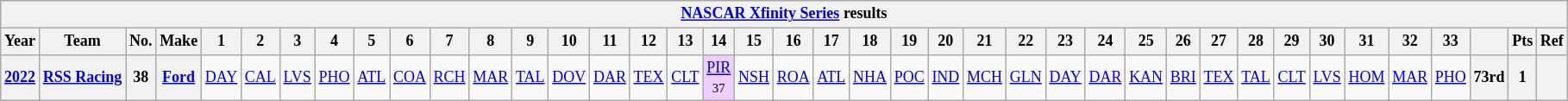<table class="wikitable" style="text-align:center; font-size:75%">
<tr>
<th colspan=42><a href='#'>NASCAR Xfinity Series</a> results</th>
</tr>
<tr>
<th>Year</th>
<th>Team</th>
<th>No.</th>
<th>Make</th>
<th>1</th>
<th>2</th>
<th>3</th>
<th>4</th>
<th>5</th>
<th>6</th>
<th>7</th>
<th>8</th>
<th>9</th>
<th>10</th>
<th>11</th>
<th>12</th>
<th>13</th>
<th>14</th>
<th>15</th>
<th>16</th>
<th>17</th>
<th>18</th>
<th>19</th>
<th>20</th>
<th>21</th>
<th>22</th>
<th>23</th>
<th>24</th>
<th>25</th>
<th>26</th>
<th>27</th>
<th>28</th>
<th>29</th>
<th>30</th>
<th>31</th>
<th>32</th>
<th>33</th>
<th></th>
<th>Pts</th>
<th>Ref</th>
</tr>
<tr>
<th><a href='#'>2022</a></th>
<th><a href='#'>RSS Racing</a></th>
<th>38</th>
<th><a href='#'>Ford</a></th>
<td><a href='#'>DAY</a></td>
<td><a href='#'>CAL</a></td>
<td><a href='#'>LVS</a></td>
<td><a href='#'>PHO</a></td>
<td><a href='#'>ATL</a></td>
<td><a href='#'>COA</a></td>
<td><a href='#'>RCH</a></td>
<td><a href='#'>MAR</a></td>
<td><a href='#'>TAL</a></td>
<td><a href='#'>DOV</a></td>
<td><a href='#'>DAR</a></td>
<td><a href='#'>TEX</a></td>
<td><a href='#'>CLT</a></td>
<td style="background:#EFCFFF;"><a href='#'>PIR</a><br><small>37</small></td>
<td><a href='#'>NSH</a></td>
<td><a href='#'>ROA</a></td>
<td><a href='#'>ATL</a></td>
<td><a href='#'>NHA</a></td>
<td><a href='#'>POC</a></td>
<td><a href='#'>IND</a></td>
<td><a href='#'>MCH</a></td>
<td><a href='#'>GLN</a></td>
<td><a href='#'>DAY</a></td>
<td><a href='#'>DAR</a></td>
<td><a href='#'>KAN</a></td>
<td><a href='#'>BRI</a></td>
<td><a href='#'>TEX</a></td>
<td><a href='#'>TAL</a></td>
<td><a href='#'>CLT</a></td>
<td><a href='#'>LVS</a></td>
<td><a href='#'>HOM</a></td>
<td><a href='#'>MAR</a></td>
<td><a href='#'>PHO</a></td>
<th>73rd</th>
<th>1</th>
<th></th>
</tr>
</table>
